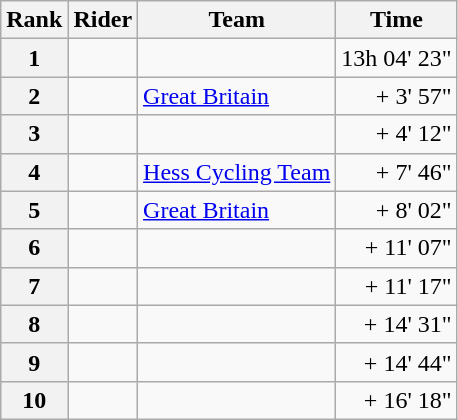<table class="wikitable" margin-bottom:0;">
<tr>
<th scope="col">Rank</th>
<th scope="col">Rider</th>
<th scope="col">Team</th>
<th scope="col">Time</th>
</tr>
<tr>
<th scope="row">1</th>
<td> </td>
<td></td>
<td align="right">13h 04' 23"</td>
</tr>
<tr>
<th scope="row">2</th>
<td></td>
<td><a href='#'>Great Britain</a></td>
<td align="right">+ 3' 57"</td>
</tr>
<tr>
<th scope="row">3</th>
<td></td>
<td></td>
<td align="right">+ 4' 12"</td>
</tr>
<tr>
<th scope="row">4</th>
<td></td>
<td><a href='#'>Hess Cycling Team</a></td>
<td align="right">+ 7' 46"</td>
</tr>
<tr>
<th scope="row">5</th>
<td></td>
<td><a href='#'>Great Britain</a></td>
<td align="right">+ 8' 02"</td>
</tr>
<tr>
<th scope="row">6</th>
<td></td>
<td></td>
<td align="right">+ 11' 07"</td>
</tr>
<tr>
<th scope="row">7</th>
<td></td>
<td></td>
<td align="right">+ 11' 17"</td>
</tr>
<tr>
<th scope="row">8</th>
<td></td>
<td></td>
<td align="right">+ 14' 31"</td>
</tr>
<tr>
<th scope="row">9</th>
<td></td>
<td></td>
<td align="right">+ 14' 44"</td>
</tr>
<tr>
<th scope="row">10</th>
<td></td>
<td></td>
<td align="right">+ 16' 18"</td>
</tr>
</table>
